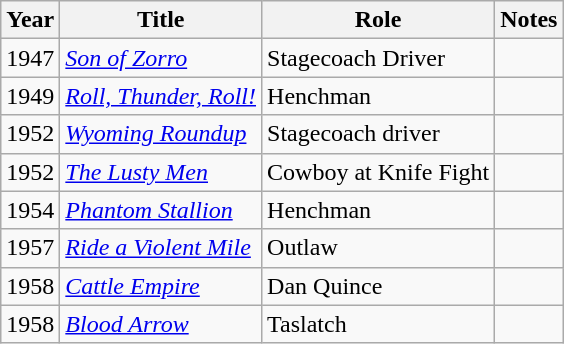<table class="wikitable plainrowheaders sortable">
<tr>
<th scope="col">Year</th>
<th scope="col">Title</th>
<th scope="col">Role</th>
<th scope="col" class="unsortable">Notes</th>
</tr>
<tr>
<td>1947</td>
<td><em><a href='#'>Son of Zorro</a></em></td>
<td>Stagecoach Driver</td>
<td></td>
</tr>
<tr>
<td>1949</td>
<td><em><a href='#'>Roll, Thunder, Roll!</a></em></td>
<td>Henchman</td>
<td></td>
</tr>
<tr>
<td>1952</td>
<td><em><a href='#'>Wyoming Roundup</a></em></td>
<td>Stagecoach driver</td>
<td></td>
</tr>
<tr>
<td>1952</td>
<td><em><a href='#'>The Lusty Men</a></em></td>
<td>Cowboy at Knife Fight</td>
<td></td>
</tr>
<tr>
<td>1954</td>
<td><em><a href='#'>Phantom Stallion</a></em></td>
<td>Henchman</td>
<td></td>
</tr>
<tr>
<td>1957</td>
<td><em><a href='#'>Ride a Violent Mile</a></em></td>
<td>Outlaw</td>
<td></td>
</tr>
<tr>
<td>1958</td>
<td><em><a href='#'>Cattle Empire</a></em></td>
<td>Dan Quince</td>
<td></td>
</tr>
<tr>
<td>1958</td>
<td><em><a href='#'>Blood Arrow</a></em></td>
<td>Taslatch</td>
<td></td>
</tr>
</table>
